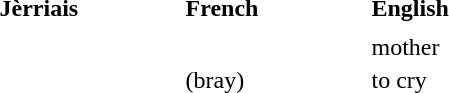<table>
<tr>
<td width="120em"><strong>Jèrriais</strong></td>
<td width="120em"><strong>French</strong></td>
<td width="120em"><strong>English</strong></td>
</tr>
<tr>
<td></td>
<td></td>
</tr>
<tr>
<td></td>
<td></td>
<td>mother</td>
</tr>
<tr>
<td></td>
<td> (bray)</td>
<td>to cry</td>
</tr>
</table>
